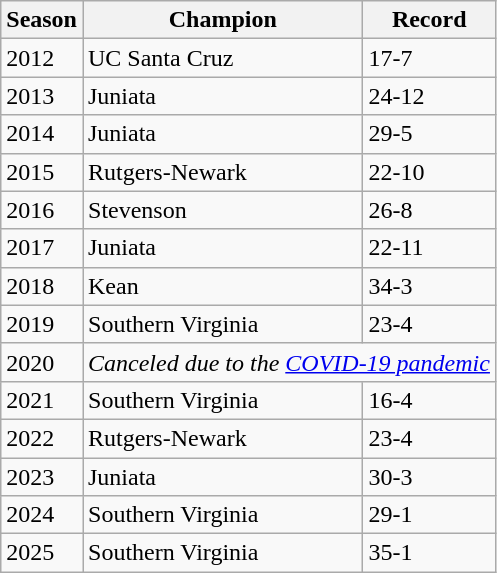<table class="wikitable">
<tr>
<th>Season</th>
<th>Champion</th>
<th>Record</th>
</tr>
<tr>
<td>2012</td>
<td>UC Santa Cruz</td>
<td>17-7</td>
</tr>
<tr>
<td>2013</td>
<td>Juniata</td>
<td>24-12</td>
</tr>
<tr>
<td>2014</td>
<td>Juniata</td>
<td>29-5</td>
</tr>
<tr>
<td>2015</td>
<td>Rutgers-Newark</td>
<td>22-10</td>
</tr>
<tr>
<td>2016</td>
<td>Stevenson</td>
<td>26-8</td>
</tr>
<tr>
<td>2017</td>
<td>Juniata</td>
<td>22-11</td>
</tr>
<tr>
<td>2018</td>
<td>Kean</td>
<td>34-3</td>
</tr>
<tr>
<td>2019</td>
<td>Southern Virginia</td>
<td>23-4</td>
</tr>
<tr>
<td>2020</td>
<td colspan=2><em>Canceled due to the <a href='#'>COVID-19 pandemic</a></em></td>
</tr>
<tr>
<td>2021</td>
<td>Southern Virginia</td>
<td>16-4</td>
</tr>
<tr>
<td>2022</td>
<td>Rutgers-Newark</td>
<td>23-4</td>
</tr>
<tr>
<td>2023</td>
<td>Juniata</td>
<td>30-3</td>
</tr>
<tr>
<td>2024</td>
<td>Southern Virginia</td>
<td>29-1</td>
</tr>
<tr>
<td>2025</td>
<td>Southern Virginia</td>
<td>35-1</td>
</tr>
</table>
